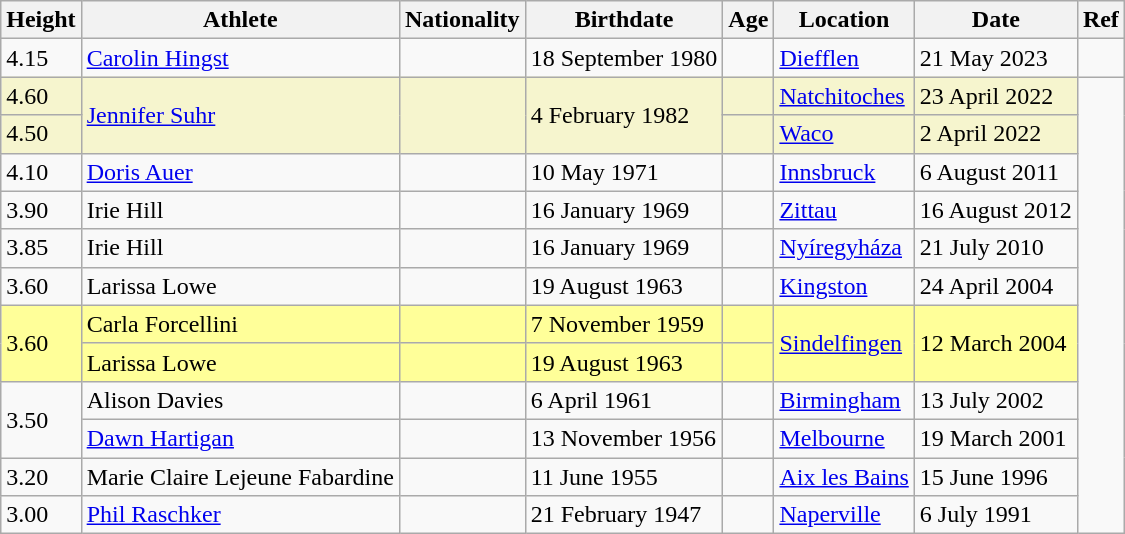<table class="wikitable">
<tr>
<th>Height</th>
<th>Athlete</th>
<th>Nationality</th>
<th>Birthdate</th>
<th>Age</th>
<th>Location</th>
<th>Date</th>
<th>Ref</th>
</tr>
<tr>
<td>4.15</td>
<td><a href='#'>Carolin Hingst</a></td>
<td></td>
<td>18 September 1980</td>
<td></td>
<td><a href='#'>Diefflen</a></td>
<td>21 May 2023</td>
<td></td>
</tr>
<tr style="background:#f6f5ce;">
<td>4.60</td>
<td rowspan=2><a href='#'>Jennifer Suhr</a></td>
<td rowspan=2></td>
<td rowspan=2>4 February 1982</td>
<td></td>
<td><a href='#'>Natchitoches</a></td>
<td>23 April 2022</td>
</tr>
<tr style="background:#f6f5ce;">
<td>4.50</td>
<td></td>
<td><a href='#'>Waco</a></td>
<td>2 April 2022</td>
</tr>
<tr>
<td>4.10</td>
<td><a href='#'>Doris Auer</a></td>
<td></td>
<td>10 May 1971</td>
<td></td>
<td><a href='#'>Innsbruck</a></td>
<td>6 August 2011</td>
</tr>
<tr>
<td>3.90</td>
<td>Irie Hill</td>
<td></td>
<td>16 January 1969</td>
<td></td>
<td><a href='#'>Zittau</a></td>
<td>16 August 2012</td>
</tr>
<tr>
<td>3.85</td>
<td>Irie Hill</td>
<td></td>
<td>16 January 1969</td>
<td></td>
<td><a href='#'>Nyíregyháza</a></td>
<td>21 July 2010</td>
</tr>
<tr>
<td>3.60</td>
<td>Larissa Lowe</td>
<td></td>
<td>19 August 1963</td>
<td></td>
<td><a href='#'>Kingston</a></td>
<td>24 April 2004</td>
</tr>
<tr style="background:#ff9;">
<td rowspan=2>3.60 </td>
<td>Carla Forcellini</td>
<td></td>
<td>7 November 1959</td>
<td></td>
<td rowspan=2><a href='#'>Sindelfingen</a></td>
<td rowspan=2>12 March 2004</td>
</tr>
<tr style="background:#ff9;">
<td>Larissa Lowe</td>
<td></td>
<td>19 August 1963</td>
<td></td>
</tr>
<tr>
<td rowspan=2>3.50</td>
<td>Alison Davies</td>
<td></td>
<td>6 April 1961</td>
<td></td>
<td><a href='#'>Birmingham</a></td>
<td>13 July 2002</td>
</tr>
<tr>
<td><a href='#'>Dawn Hartigan</a></td>
<td></td>
<td>13 November 1956</td>
<td></td>
<td><a href='#'>Melbourne</a></td>
<td>19 March 2001</td>
</tr>
<tr>
<td>3.20</td>
<td>Marie Claire Lejeune Fabardine</td>
<td></td>
<td>11 June 1955</td>
<td></td>
<td><a href='#'>Aix les Bains</a></td>
<td>15 June 1996</td>
</tr>
<tr>
<td>3.00</td>
<td><a href='#'>Phil Raschker</a></td>
<td></td>
<td>21 February 1947</td>
<td></td>
<td><a href='#'>Naperville</a></td>
<td>6 July 1991</td>
</tr>
</table>
